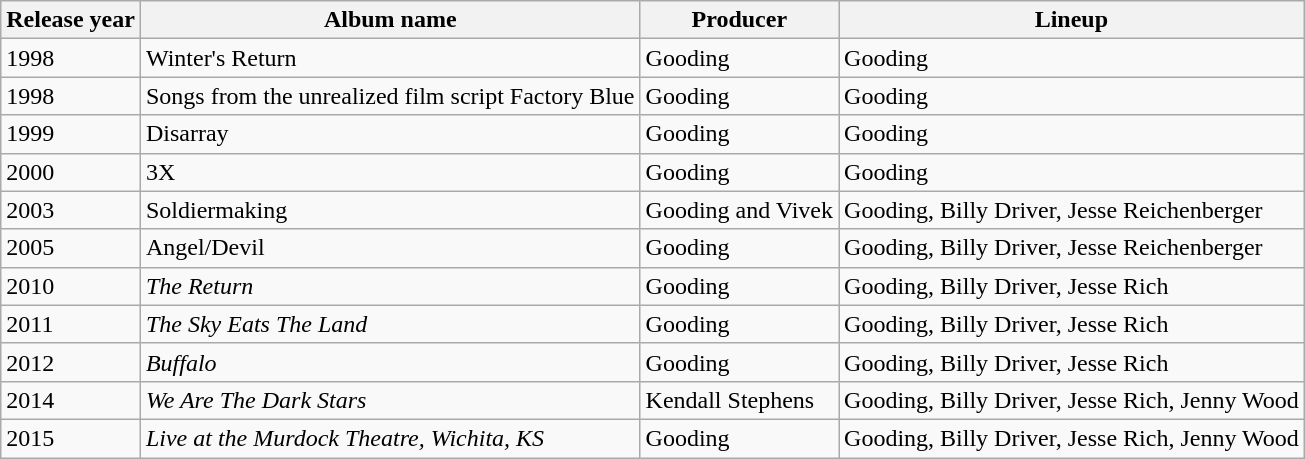<table class="wikitable sortable">
<tr>
<th>Release year</th>
<th>Album name</th>
<th>Producer</th>
<th>Lineup</th>
</tr>
<tr>
<td>1998</td>
<td>Winter's Return</td>
<td>Gooding</td>
<td>Gooding</td>
</tr>
<tr>
<td>1998</td>
<td>Songs from the unrealized film script Factory Blue</td>
<td>Gooding</td>
<td>Gooding</td>
</tr>
<tr>
<td>1999</td>
<td>Disarray</td>
<td>Gooding</td>
<td>Gooding</td>
</tr>
<tr>
<td>2000</td>
<td>3X</td>
<td>Gooding</td>
<td>Gooding</td>
</tr>
<tr>
<td>2003</td>
<td>Soldiermaking</td>
<td>Gooding and Vivek</td>
<td>Gooding, Billy Driver, Jesse Reichenberger</td>
</tr>
<tr>
<td>2005</td>
<td>Angel/Devil</td>
<td>Gooding</td>
<td>Gooding, Billy Driver, Jesse Reichenberger</td>
</tr>
<tr>
<td>2010</td>
<td><em>The Return</em></td>
<td>Gooding</td>
<td>Gooding, Billy Driver, Jesse Rich</td>
</tr>
<tr>
<td>2011</td>
<td><em>The Sky Eats The Land</em></td>
<td>Gooding</td>
<td>Gooding, Billy Driver, Jesse Rich</td>
</tr>
<tr>
<td>2012</td>
<td><em>Buffalo</em></td>
<td>Gooding</td>
<td>Gooding, Billy Driver, Jesse Rich</td>
</tr>
<tr>
<td>2014</td>
<td><em>We Are The Dark Stars</em></td>
<td>Kendall Stephens</td>
<td>Gooding, Billy Driver, Jesse Rich, Jenny Wood</td>
</tr>
<tr>
<td>2015</td>
<td><em>Live at the Murdock Theatre, Wichita, KS</em></td>
<td>Gooding</td>
<td>Gooding, Billy Driver, Jesse Rich, Jenny Wood</td>
</tr>
</table>
